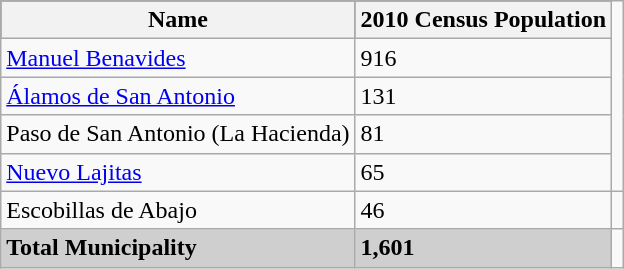<table class="wikitable">
<tr style="background:#000000; color:black;">
<th><strong>Name</strong></th>
<th><strong>2010 Census Population</strong></th>
</tr>
<tr>
<td><a href='#'>Manuel Benavides</a></td>
<td>916</td>
</tr>
<tr>
<td><a href='#'>Álamos de San Antonio</a></td>
<td>131</td>
</tr>
<tr>
<td>Paso de San Antonio (La Hacienda)</td>
<td>81</td>
</tr>
<tr>
<td><a href='#'>Nuevo Lajitas</a></td>
<td>65</td>
</tr>
<tr>
<td>Escobillas de Abajo</td>
<td>46</td>
<td></td>
</tr>
<tr style="background:#CFCFCF;">
<td><strong>Total Municipality</strong></td>
<td><strong>1,601</strong></td>
</tr>
</table>
